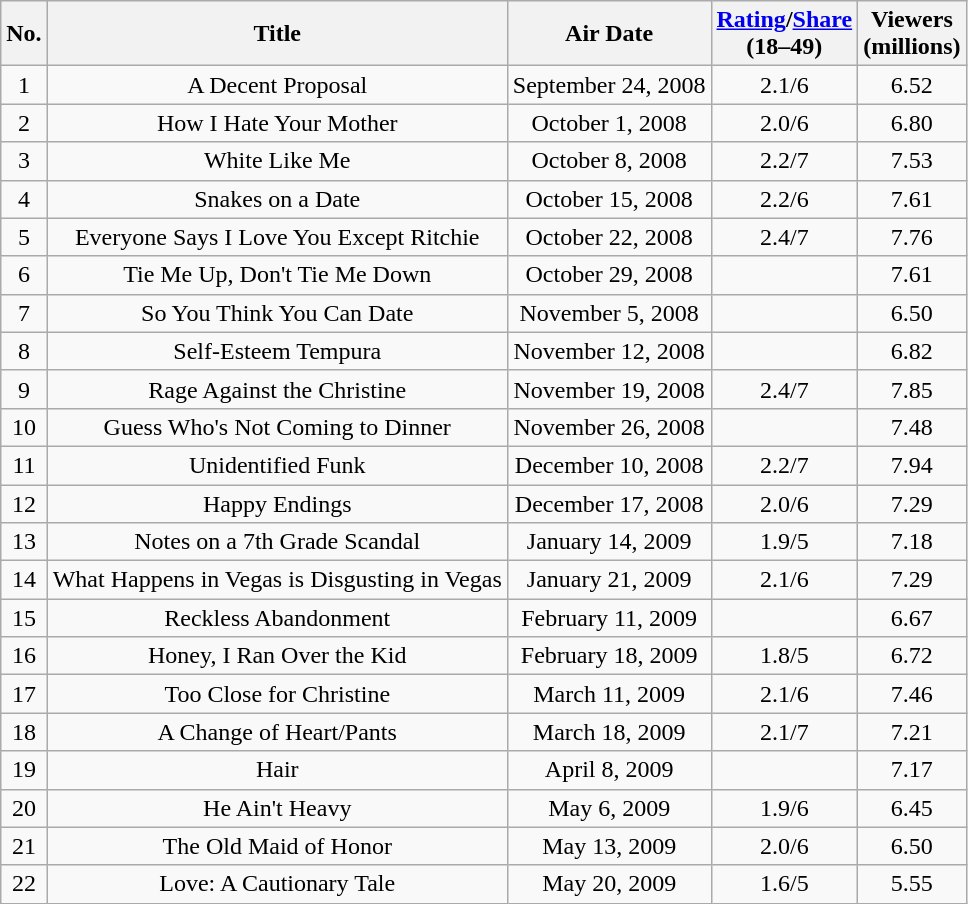<table class="wikitable" style="text-align:center">
<tr ">
<th>No.</th>
<th>Title</th>
<th>Air Date</th>
<th><a href='#'>Rating</a>/<a href='#'>Share</a><br>(18–49)</th>
<th>Viewers<br>(millions)</th>
</tr>
<tr>
<td style="text-align:center;">1</td>
<td>A Decent Proposal</td>
<td>September 24, 2008</td>
<td>2.1/6</td>
<td>6.52</td>
</tr>
<tr>
<td style="text-align:center;">2</td>
<td>How I Hate Your Mother</td>
<td>October 1, 2008</td>
<td>2.0/6</td>
<td>6.80</td>
</tr>
<tr>
<td style="text-align:center;">3</td>
<td>White Like Me</td>
<td>October 8, 2008</td>
<td>2.2/7</td>
<td>7.53</td>
</tr>
<tr>
<td style="text-align:center;">4</td>
<td>Snakes on a Date</td>
<td>October 15, 2008</td>
<td>2.2/6</td>
<td>7.61</td>
</tr>
<tr>
<td style="text-align:center;">5</td>
<td>Everyone Says I Love You Except Ritchie</td>
<td>October 22, 2008</td>
<td>2.4/7</td>
<td>7.76</td>
</tr>
<tr>
<td style="text-align:center;">6</td>
<td>Tie Me Up, Don't Tie Me Down</td>
<td>October 29, 2008</td>
<td></td>
<td>7.61</td>
</tr>
<tr>
<td style="text-align:center;">7</td>
<td>So You Think You Can Date</td>
<td>November 5, 2008</td>
<td></td>
<td>6.50</td>
</tr>
<tr>
<td style="text-align:center;">8</td>
<td>Self-Esteem Tempura</td>
<td>November 12, 2008</td>
<td></td>
<td>6.82</td>
</tr>
<tr>
<td style="text-align:center;">9</td>
<td>Rage Against the Christine</td>
<td>November 19, 2008</td>
<td>2.4/7</td>
<td>7.85</td>
</tr>
<tr>
<td style="text-align:center;">10</td>
<td>Guess Who's Not Coming to Dinner</td>
<td>November 26, 2008</td>
<td></td>
<td>7.48</td>
</tr>
<tr>
<td style="text-align:center;">11</td>
<td>Unidentified Funk</td>
<td>December 10, 2008</td>
<td>2.2/7</td>
<td>7.94</td>
</tr>
<tr>
<td style="text-align:center;">12</td>
<td>Happy Endings</td>
<td>December 17, 2008</td>
<td>2.0/6</td>
<td>7.29</td>
</tr>
<tr>
<td style="text-align:center;">13</td>
<td>Notes on a 7th Grade Scandal</td>
<td>January 14, 2009</td>
<td>1.9/5</td>
<td>7.18</td>
</tr>
<tr>
<td style="text-align:center;">14</td>
<td>What Happens in Vegas is Disgusting in Vegas</td>
<td>January 21, 2009</td>
<td>2.1/6</td>
<td>7.29</td>
</tr>
<tr>
<td style="text-align:center;">15</td>
<td>Reckless Abandonment</td>
<td>February 11, 2009</td>
<td></td>
<td>6.67</td>
</tr>
<tr>
<td style="text-align:center;">16</td>
<td>Honey, I Ran Over the Kid</td>
<td>February 18, 2009</td>
<td>1.8/5</td>
<td>6.72</td>
</tr>
<tr>
<td style="text-align:center;">17</td>
<td>Too Close for Christine</td>
<td>March 11, 2009</td>
<td>2.1/6</td>
<td>7.46</td>
</tr>
<tr>
<td style="text-align:center;">18</td>
<td>A Change of Heart/Pants</td>
<td>March 18, 2009</td>
<td>2.1/7</td>
<td>7.21</td>
</tr>
<tr>
<td style="text-align:center;">19</td>
<td>Hair</td>
<td>April 8, 2009</td>
<td></td>
<td>7.17</td>
</tr>
<tr>
<td style="text-align:center;">20</td>
<td>He Ain't Heavy</td>
<td>May 6, 2009</td>
<td>1.9/6</td>
<td>6.45</td>
</tr>
<tr>
<td style="text-align:center;">21</td>
<td>The Old Maid of Honor</td>
<td>May 13, 2009</td>
<td>2.0/6</td>
<td>6.50</td>
</tr>
<tr>
<td style="text-align:center;">22</td>
<td>Love: A Cautionary Tale</td>
<td>May 20, 2009</td>
<td>1.6/5</td>
<td>5.55</td>
</tr>
</table>
